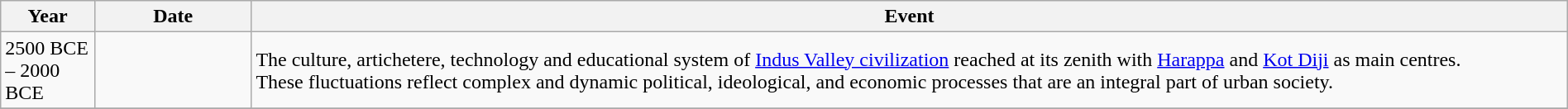<table class="wikitable" style="width:100%">
<tr>
<th style="width:6%">Year</th>
<th style="width:10%">Date</th>
<th>Event</th>
</tr>
<tr>
<td>2500 BCE – 2000 BCE</td>
<td></td>
<td>The culture, artichetere, technology and educational system of <a href='#'>Indus Valley civilization</a> reached at its zenith with <a href='#'>Harappa</a> and <a href='#'>Kot Diji</a> as main centres.<br>These fluctuations reflect complex and dynamic political, ideological, and economic processes that are an integral part of urban society.</td>
</tr>
<tr>
</tr>
</table>
